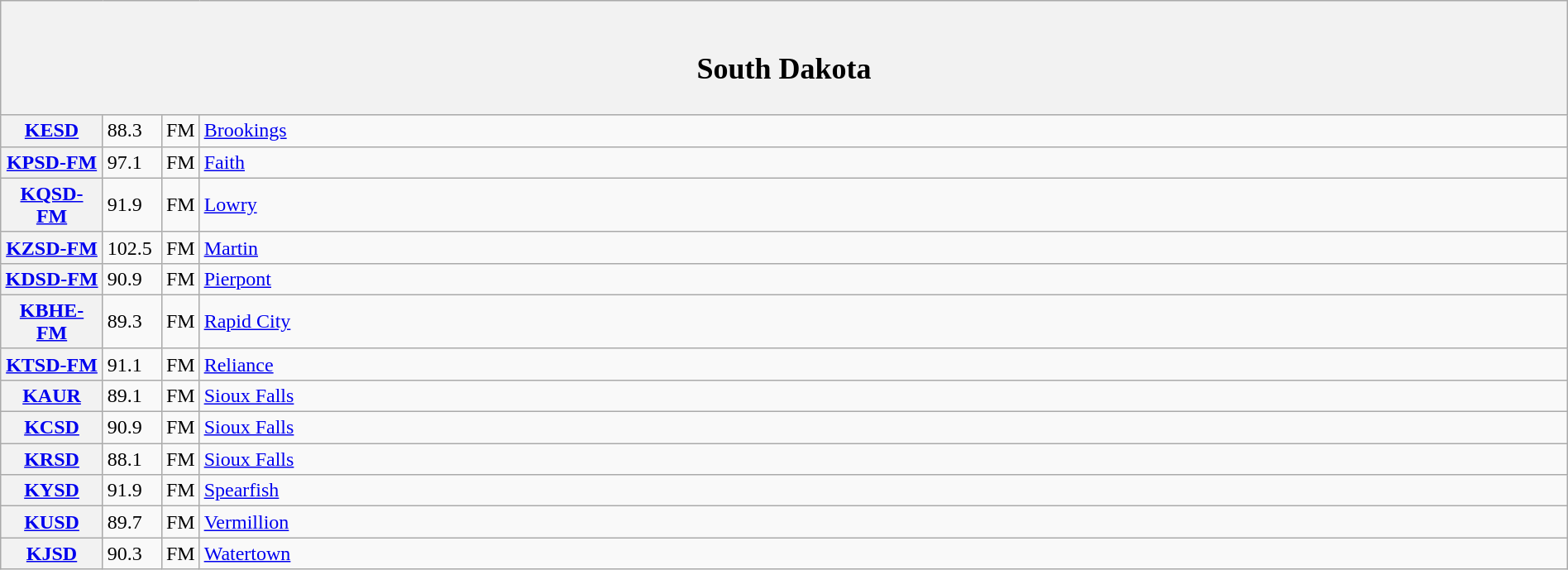<table class="wikitable mw-collapsible" style="width:100%">
<tr>
<th scope="col" colspan="4"><br><h2>South Dakota</h2></th>
</tr>
<tr>
<th scope="row" style="width: 75px;"><a href='#'>KESD</a></th>
<td style="width: 40px;">88.3</td>
<td style="width: 21px;">FM</td>
<td><a href='#'>Brookings</a></td>
</tr>
<tr>
<th scope="row"><a href='#'>KPSD-FM</a></th>
<td>97.1</td>
<td>FM</td>
<td><a href='#'>Faith</a></td>
</tr>
<tr>
<th scope="row"><a href='#'>KQSD-FM</a></th>
<td>91.9</td>
<td>FM</td>
<td><a href='#'>Lowry</a></td>
</tr>
<tr>
<th scope="row"><a href='#'>KZSD-FM</a></th>
<td>102.5</td>
<td>FM</td>
<td><a href='#'>Martin</a></td>
</tr>
<tr>
<th scope="row"><a href='#'>KDSD-FM</a></th>
<td>90.9</td>
<td>FM</td>
<td><a href='#'>Pierpont</a></td>
</tr>
<tr>
<th scope="row"><a href='#'>KBHE-FM</a></th>
<td>89.3</td>
<td>FM</td>
<td><a href='#'>Rapid City</a></td>
</tr>
<tr>
<th scope="row"><a href='#'>KTSD-FM</a></th>
<td>91.1</td>
<td>FM</td>
<td><a href='#'>Reliance</a></td>
</tr>
<tr>
<th scope="row"><a href='#'>KAUR</a></th>
<td>89.1</td>
<td>FM</td>
<td><a href='#'>Sioux Falls</a></td>
</tr>
<tr>
<th scope="row"><a href='#'>KCSD</a></th>
<td>90.9</td>
<td>FM</td>
<td><a href='#'>Sioux Falls</a></td>
</tr>
<tr>
<th scope="row"><a href='#'>KRSD</a></th>
<td>88.1</td>
<td>FM</td>
<td><a href='#'>Sioux Falls</a></td>
</tr>
<tr>
<th scope="row"><a href='#'>KYSD</a></th>
<td>91.9</td>
<td>FM</td>
<td><a href='#'>Spearfish</a></td>
</tr>
<tr>
<th scope="row"><a href='#'>KUSD</a></th>
<td>89.7</td>
<td>FM</td>
<td><a href='#'>Vermillion</a></td>
</tr>
<tr>
<th scope="row"><a href='#'>KJSD</a></th>
<td>90.3</td>
<td>FM</td>
<td><a href='#'>Watertown</a></td>
</tr>
</table>
